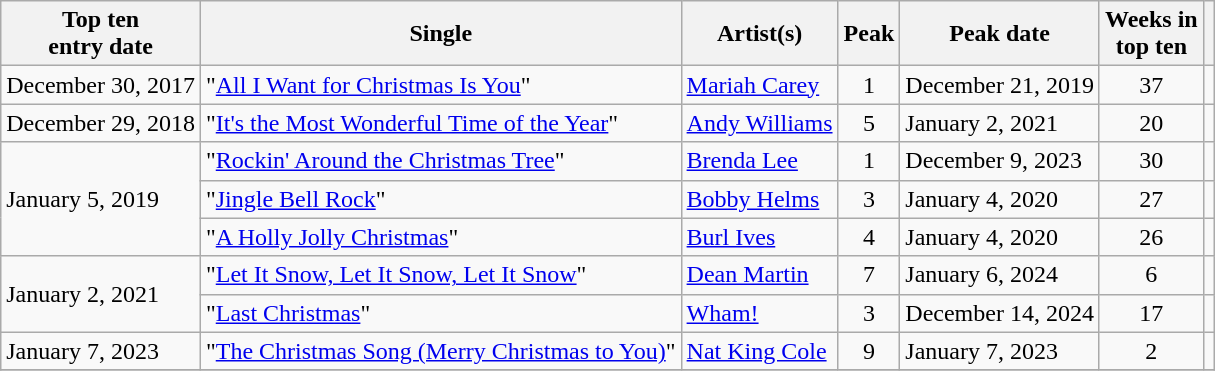<table class="wikitable sortable">
<tr>
<th>Top ten<br>entry date</th>
<th>Single</th>
<th>Artist(s)</th>
<th data-sort-type="number">Peak</th>
<th>Peak date</th>
<th data-sort-type="number">Weeks in<br>top ten</th>
<th></th>
</tr>
<tr>
<td>December 30, 2017</td>
<td>"<a href='#'>All I Want for Christmas Is You</a>"</td>
<td><a href='#'>Mariah Carey</a></td>
<td style="text-align:center;">1</td>
<td>December 21, 2019</td>
<td style="text-align:center;">37</td>
<td style="text-align:center;"></td>
</tr>
<tr>
<td>December 29, 2018</td>
<td>"<a href='#'>It's the Most Wonderful Time of the Year</a>"</td>
<td><a href='#'>Andy Williams</a></td>
<td style="text-align:center;">5</td>
<td>January 2, 2021</td>
<td style="text-align:center;">20</td>
<td style="text-align:center;"></td>
</tr>
<tr>
<td rowspan=3>January 5, 2019</td>
<td>"<a href='#'>Rockin' Around the Christmas Tree</a>"</td>
<td><a href='#'>Brenda Lee</a></td>
<td style="text-align:center;">1</td>
<td>December 9, 2023</td>
<td style="text-align:center;">30</td>
<td style="text-align:center;"></td>
</tr>
<tr>
<td>"<a href='#'>Jingle Bell Rock</a>"</td>
<td><a href='#'>Bobby Helms</a></td>
<td style="text-align:center;">3</td>
<td>January 4, 2020</td>
<td style="text-align:center;">27</td>
<td style="text-align:center;"></td>
</tr>
<tr>
<td>"<a href='#'>A Holly Jolly Christmas</a>"</td>
<td><a href='#'>Burl Ives</a></td>
<td style="text-align:center;">4</td>
<td>January 4, 2020</td>
<td style="text-align:center;">26</td>
<td style="text-align:center;"></td>
</tr>
<tr>
<td rowspan="2">January 2, 2021</td>
<td>"<a href='#'>Let It Snow, Let It Snow, Let It Snow</a>"</td>
<td><a href='#'>Dean Martin</a></td>
<td style="text-align:center;">7</td>
<td>January 6, 2024</td>
<td style="text-align:center;">6</td>
<td style="text-align:center;"></td>
</tr>
<tr>
<td>"<a href='#'>Last Christmas</a>"</td>
<td><a href='#'>Wham!</a></td>
<td style="text-align:center;">3</td>
<td>December 14, 2024</td>
<td style="text-align:center;">17</td>
<td style="text-align:center;"></td>
</tr>
<tr>
<td>January 7, 2023</td>
<td>"<a href='#'>The Christmas Song (Merry Christmas to You)</a>"</td>
<td><a href='#'>Nat King Cole</a></td>
<td style="text-align:center;">9</td>
<td>January 7, 2023</td>
<td style="text-align:center;">2</td>
<td style="text-align:center;"></td>
</tr>
<tr>
</tr>
</table>
